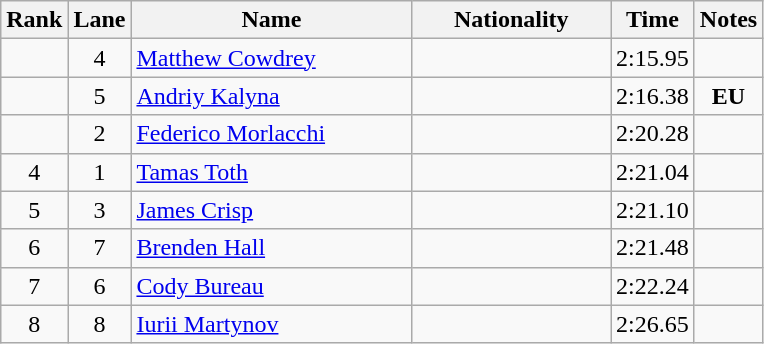<table class="wikitable sortable" style="text-align:center">
<tr>
<th>Rank</th>
<th>Lane</th>
<th style="width:180px">Name</th>
<th style="width:125px">Nationality</th>
<th>Time</th>
<th>Notes</th>
</tr>
<tr>
<td></td>
<td>4</td>
<td style="text-align:left;"><a href='#'>Matthew Cowdrey</a></td>
<td style="text-align:left;"></td>
<td>2:15.95</td>
<td></td>
</tr>
<tr>
<td></td>
<td>5</td>
<td style="text-align:left;"><a href='#'>Andriy Kalyna</a></td>
<td style="text-align:left;"></td>
<td>2:16.38</td>
<td><strong>EU</strong></td>
</tr>
<tr>
<td></td>
<td>2</td>
<td style="text-align:left;"><a href='#'>Federico Morlacchi</a></td>
<td style="text-align:left;"></td>
<td>2:20.28</td>
<td></td>
</tr>
<tr>
<td>4</td>
<td>1</td>
<td style="text-align:left;"><a href='#'>Tamas Toth</a></td>
<td style="text-align:left;"></td>
<td>2:21.04</td>
<td></td>
</tr>
<tr>
<td>5</td>
<td>3</td>
<td style="text-align:left;"><a href='#'>James Crisp</a></td>
<td style="text-align:left;"></td>
<td>2:21.10</td>
<td></td>
</tr>
<tr>
<td>6</td>
<td>7</td>
<td style="text-align:left;"><a href='#'>Brenden Hall</a></td>
<td style="text-align:left;"></td>
<td>2:21.48</td>
<td></td>
</tr>
<tr>
<td>7</td>
<td>6</td>
<td style="text-align:left;"><a href='#'>Cody Bureau</a></td>
<td style="text-align:left;"></td>
<td>2:22.24</td>
<td></td>
</tr>
<tr>
<td>8</td>
<td>8</td>
<td style="text-align:left;"><a href='#'>Iurii Martynov</a></td>
<td style="text-align:left;"></td>
<td>2:26.65</td>
<td></td>
</tr>
</table>
